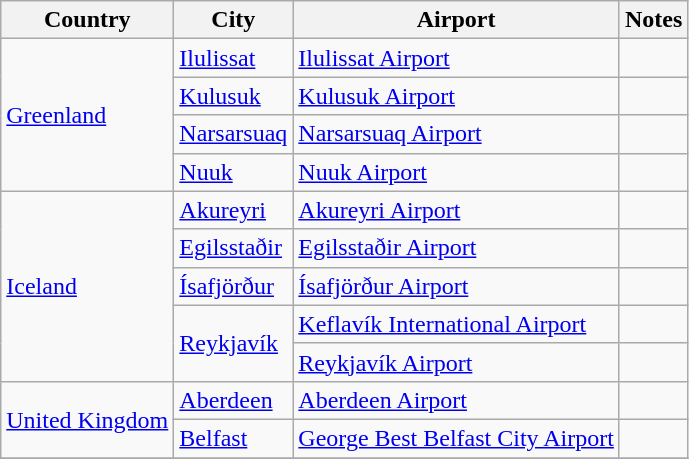<table class="wikitable sortable">
<tr>
<th>Country</th>
<th>City</th>
<th>Airport</th>
<th>Notes</th>
</tr>
<tr>
<td rowspan="4"><a href='#'>Greenland</a></td>
<td><a href='#'>Ilulissat</a></td>
<td><a href='#'>Ilulissat Airport</a></td>
<td></td>
</tr>
<tr>
<td><a href='#'>Kulusuk</a></td>
<td><a href='#'>Kulusuk Airport</a></td>
<td></td>
</tr>
<tr>
<td><a href='#'>Narsarsuaq</a></td>
<td><a href='#'>Narsarsuaq Airport</a></td>
<td></td>
</tr>
<tr>
<td><a href='#'>Nuuk</a></td>
<td><a href='#'>Nuuk Airport</a></td>
<td></td>
</tr>
<tr>
<td rowspan="5"><a href='#'>Iceland</a></td>
<td><a href='#'>Akureyri</a></td>
<td><a href='#'>Akureyri Airport</a></td>
<td></td>
</tr>
<tr>
<td><a href='#'>Egilsstaðir</a></td>
<td><a href='#'>Egilsstaðir Airport</a></td>
<td></td>
</tr>
<tr>
<td><a href='#'>Ísafjörður</a></td>
<td><a href='#'>Ísafjörður Airport</a></td>
<td></td>
</tr>
<tr>
<td rowspan="2"><a href='#'>Reykjavík</a></td>
<td><a href='#'>Keflavík International Airport</a></td>
<td></td>
</tr>
<tr>
<td><a href='#'>Reykjavík Airport</a></td>
<td></td>
</tr>
<tr>
<td rowspan="2"><a href='#'>United Kingdom</a></td>
<td><a href='#'>Aberdeen</a></td>
<td><a href='#'>Aberdeen Airport</a></td>
<td></td>
</tr>
<tr>
<td><a href='#'>Belfast</a></td>
<td><a href='#'>George Best Belfast City Airport</a></td>
<td></td>
</tr>
<tr>
</tr>
</table>
